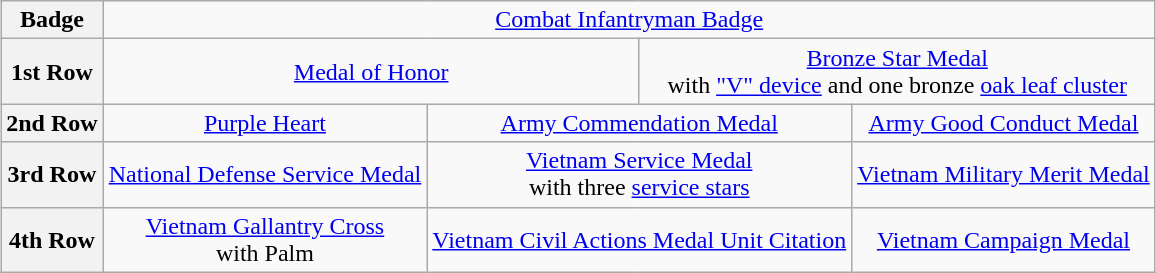<table class="wikitable" style="text-align: center; margin: 1em auto;">
<tr>
<th>Badge</th>
<td colspan="19"><a href='#'>Combat Infantryman Badge</a></td>
</tr>
<tr>
<th>1st Row</th>
<td colspan="4" align="center"><a href='#'>Medal of Honor</a></td>
<td colspan="4" align="center"><a href='#'>Bronze Star Medal</a><br>with <a href='#'>"V" device</a> and one bronze <a href='#'>oak leaf cluster</a></td>
</tr>
<tr>
<th>2nd Row</th>
<td colspan="3" align="center"><a href='#'>Purple Heart</a></td>
<td colspan="3" align="center"><a href='#'>Army Commendation Medal</a></td>
<td colspan="3" align="center"><a href='#'>Army Good Conduct Medal</a></td>
</tr>
<tr>
<th>3rd Row</th>
<td colspan="3" align="center"><a href='#'>National Defense Service Medal</a></td>
<td colspan="3" align="center"><a href='#'>Vietnam Service Medal</a><br>with three <a href='#'>service stars</a></td>
<td colspan="3" align="center"><a href='#'>Vietnam Military Merit Medal</a></td>
</tr>
<tr>
<th>4th Row</th>
<td colspan="3" align="center"><a href='#'>Vietnam Gallantry Cross</a><br>with Palm</td>
<td colspan="3" align="center"><a href='#'>Vietnam Civil Actions Medal Unit Citation</a></td>
<td colspan="3" align="center"><a href='#'>Vietnam Campaign Medal</a></td>
</tr>
</table>
